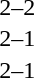<table cellspacing=1 width=70%>
<tr>
<th width=25%></th>
<th width=30%></th>
<th width=15%></th>
<th width=30%></th>
</tr>
<tr>
<td></td>
<td align=right></td>
<td align=center>2–2</td>
<td></td>
</tr>
<tr>
<td></td>
<td align=right></td>
<td align=center>2–1</td>
<td></td>
</tr>
<tr>
<td></td>
<td align=right></td>
<td align=center>2–1</td>
<td></td>
</tr>
</table>
